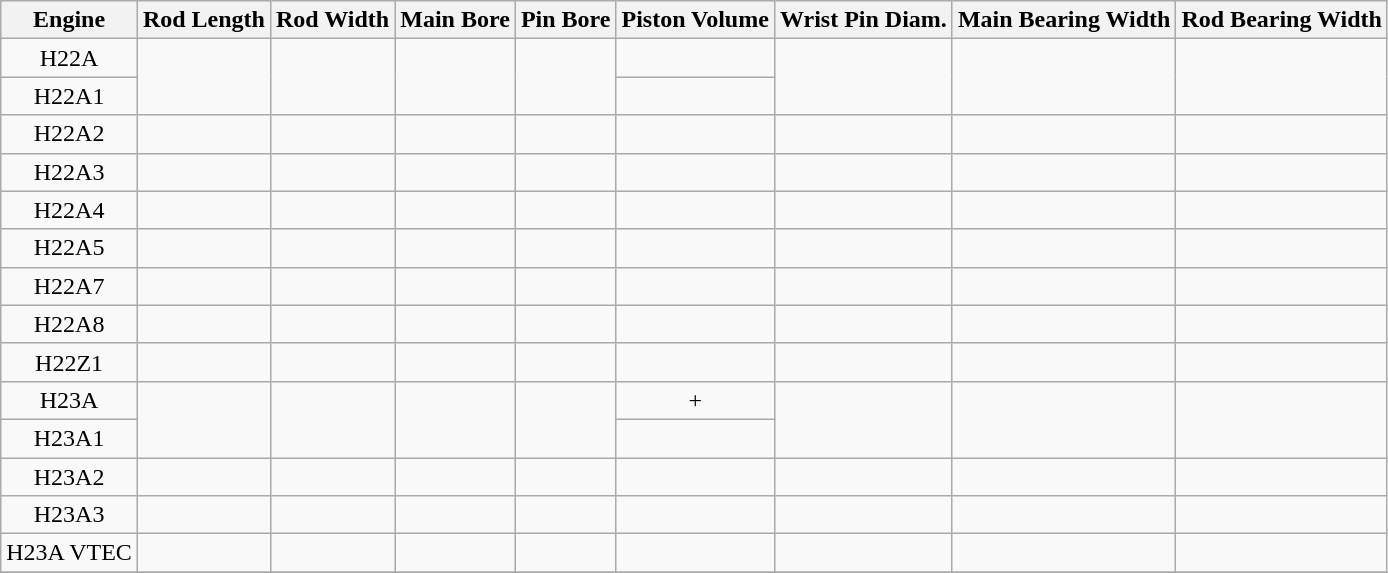<table class="wikitable" style="text-align: center; font-size:100% color: black">
<tr>
<th>Engine</th>
<th>Rod Length</th>
<th>Rod Width</th>
<th>Main Bore</th>
<th>Pin Bore</th>
<th>Piston Volume</th>
<th>Wrist Pin Diam.</th>
<th>Main Bearing Width</th>
<th>Rod Bearing Width</th>
</tr>
<tr>
<td>H22A</td>
<td rowspan=2></td>
<td rowspan=2></td>
<td rowspan=2></td>
<td rowspan=2></td>
<td></td>
<td rowspan=2></td>
<td rowspan=2></td>
<td rowspan=2></td>
</tr>
<tr>
<td>H22A1</td>
<td></td>
</tr>
<tr>
<td>H22A2</td>
<td></td>
<td></td>
<td></td>
<td></td>
<td></td>
<td></td>
<td></td>
<td></td>
</tr>
<tr>
<td>H22A3</td>
<td></td>
<td></td>
<td></td>
<td></td>
<td></td>
<td></td>
<td></td>
<td></td>
</tr>
<tr>
<td>H22A4</td>
<td></td>
<td></td>
<td></td>
<td></td>
<td></td>
<td></td>
<td></td>
<td></td>
</tr>
<tr>
<td>H22A5</td>
<td></td>
<td></td>
<td></td>
<td></td>
<td></td>
<td></td>
<td></td>
<td></td>
</tr>
<tr>
<td>H22A7</td>
<td></td>
<td></td>
<td></td>
<td></td>
<td></td>
<td></td>
<td></td>
<td></td>
</tr>
<tr>
<td>H22A8</td>
<td></td>
<td></td>
<td></td>
<td></td>
<td></td>
<td></td>
<td></td>
<td></td>
</tr>
<tr>
<td>H22Z1</td>
<td></td>
<td></td>
<td></td>
<td></td>
<td></td>
<td></td>
<td></td>
<td></td>
</tr>
<tr>
<td>H23A</td>
<td rowspan=2></td>
<td rowspan=2></td>
<td rowspan=2></td>
<td rowspan=2></td>
<td>+</td>
<td rowspan=2></td>
<td rowspan=2></td>
<td rowspan=2></td>
</tr>
<tr>
<td>H23A1</td>
<td></td>
</tr>
<tr>
<td>H23A2</td>
<td></td>
<td></td>
<td></td>
<td></td>
<td></td>
<td></td>
<td></td>
<td></td>
</tr>
<tr>
<td>H23A3</td>
<td></td>
<td></td>
<td></td>
<td></td>
<td></td>
<td></td>
<td></td>
<td></td>
</tr>
<tr>
<td>H23A VTEC</td>
<td></td>
<td></td>
<td></td>
<td></td>
<td></td>
<td></td>
<td></td>
<td></td>
</tr>
<tr>
</tr>
</table>
